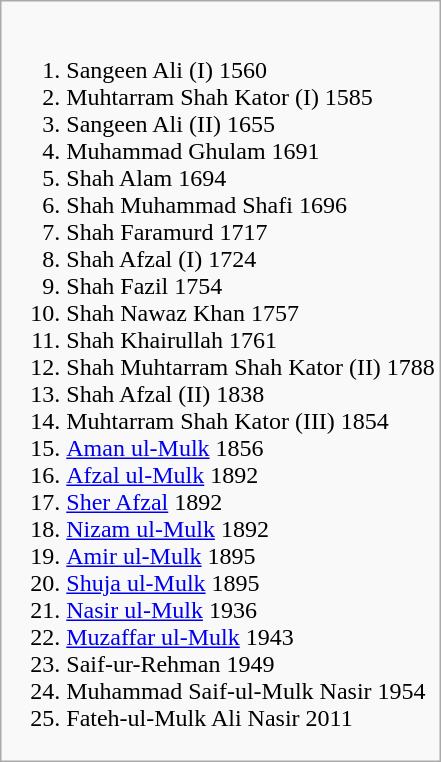<table class="wikitable">
<tr>
<td><br><ol><li>Sangeen Ali (I) 1560</li><li>Muhtarram Shah Kator (I) 1585</li><li>Sangeen Ali (II) 1655</li><li>Muhammad Ghulam 1691</li><li>Shah Alam 1694</li><li>Shah Muhammad Shafi 1696</li><li>Shah Faramurd 1717</li><li>Shah Afzal (I) 1724</li><li>Shah Fazil 1754</li><li>Shah Nawaz Khan 1757</li><li>Shah Khairullah 1761</li><li>Shah Muhtarram Shah Kator (II) 1788</li><li>Shah Afzal (II) 1838</li><li>Muhtarram Shah Kator (III) 1854</li><li><a href='#'>Aman ul-Mulk</a> 1856</li><li><a href='#'>Afzal ul-Mulk</a> 1892</li><li><a href='#'>Sher Afzal</a> 1892</li><li><a href='#'>Nizam ul-Mulk</a> 1892</li><li><a href='#'>Amir ul-Mulk</a> 1895</li><li><a href='#'>Shuja ul-Mulk</a> 1895</li><li><a href='#'>Nasir ul-Mulk</a> 1936</li><li><a href='#'>Muzaffar ul-Mulk</a> 1943</li><li>Saif-ur-Rehman 1949</li><li>Muhammad Saif-ul-Mulk Nasir 1954</li><li>Fateh-ul-Mulk Ali Nasir 2011</li></ol></td>
</tr>
</table>
